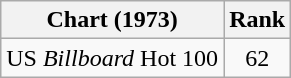<table class="wikitable">
<tr>
<th>Chart (1973)</th>
<th>Rank</th>
</tr>
<tr>
<td>US <em>Billboard</em> Hot 100</td>
<td style="text-align:center;">62</td>
</tr>
</table>
